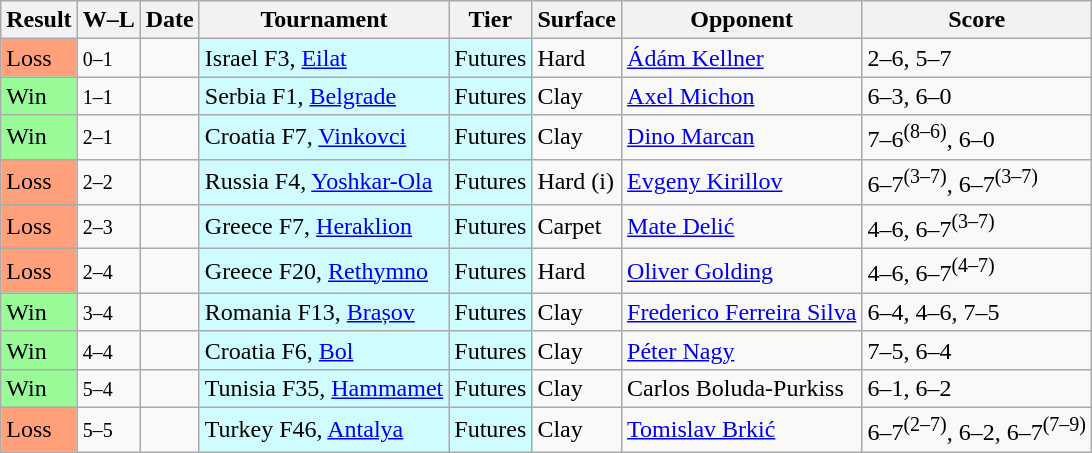<table class="sortable wikitable">
<tr>
<th>Result</th>
<th class="unsortable">W–L</th>
<th>Date</th>
<th>Tournament</th>
<th>Tier</th>
<th>Surface</th>
<th>Opponent</th>
<th class="unsortable">Score</th>
</tr>
<tr>
<td bgcolor=FFA07A>Loss</td>
<td><small>0–1</small></td>
<td></td>
<td style="background:#cffcff;">Israel F3, <a href='#'>Eilat</a></td>
<td style="background:#cffcff;">Futures</td>
<td>Hard</td>
<td> <a href='#'>Ádám Kellner</a></td>
<td>2–6, 5–7</td>
</tr>
<tr>
<td bgcolor=98FB98>Win</td>
<td><small>1–1</small></td>
<td></td>
<td style="background:#cffcff;">Serbia F1, <a href='#'>Belgrade</a></td>
<td style="background:#cffcff;">Futures</td>
<td>Clay</td>
<td> <a href='#'>Axel Michon</a></td>
<td>6–3, 6–0</td>
</tr>
<tr>
<td bgcolor=98FB98>Win</td>
<td><small>2–1</small></td>
<td></td>
<td style="background:#cffcff;">Croatia F7, <a href='#'>Vinkovci</a></td>
<td style="background:#cffcff;">Futures</td>
<td>Clay</td>
<td> <a href='#'>Dino Marcan</a></td>
<td>7–6<sup>(8–6)</sup>, 6–0</td>
</tr>
<tr>
<td bgcolor=FFA07A>Loss</td>
<td><small>2–2</small></td>
<td></td>
<td style="background:#cffcff;">Russia F4, <a href='#'>Yoshkar-Ola</a></td>
<td style="background:#cffcff;">Futures</td>
<td>Hard (i)</td>
<td> <a href='#'>Evgeny Kirillov</a></td>
<td>6–7<sup>(3–7)</sup>, 6–7<sup>(3–7)</sup></td>
</tr>
<tr>
<td bgcolor=FFA07A>Loss</td>
<td><small>2–3</small></td>
<td></td>
<td style="background:#cffcff;">Greece F7, <a href='#'>Heraklion</a></td>
<td style="background:#cffcff;">Futures</td>
<td>Carpet</td>
<td> <a href='#'>Mate Delić</a></td>
<td>4–6, 6–7<sup>(3–7)</sup></td>
</tr>
<tr>
<td bgcolor=FFA07A>Loss</td>
<td><small>2–4</small></td>
<td></td>
<td style="background:#cffcff;">Greece F20, <a href='#'>Rethymno</a></td>
<td style="background:#cffcff;">Futures</td>
<td>Hard</td>
<td> <a href='#'>Oliver Golding</a></td>
<td>4–6, 6–7<sup>(4–7)</sup></td>
</tr>
<tr>
<td bgcolor=98FB98>Win</td>
<td><small>3–4</small></td>
<td></td>
<td style="background:#cffcff;">Romania F13, <a href='#'>Brașov</a></td>
<td style="background:#cffcff;">Futures</td>
<td>Clay</td>
<td> <a href='#'>Frederico Ferreira Silva</a></td>
<td>6–4, 4–6, 7–5</td>
</tr>
<tr>
<td bgcolor=98FB98>Win</td>
<td><small>4–4</small></td>
<td></td>
<td style="background:#cffcff;">Croatia F6, <a href='#'>Bol</a></td>
<td style="background:#cffcff;">Futures</td>
<td>Clay</td>
<td> <a href='#'>Péter Nagy</a></td>
<td>7–5, 6–4</td>
</tr>
<tr>
<td bgcolor=98FB98>Win</td>
<td><small>5–4</small></td>
<td></td>
<td style="background:#cffcff;">Tunisia F35, <a href='#'>Hammamet</a></td>
<td style="background:#cffcff;">Futures</td>
<td>Clay</td>
<td> Carlos Boluda-Purkiss</td>
<td>6–1, 6–2</td>
</tr>
<tr>
<td bgcolor=FFA07A>Loss</td>
<td><small>5–5</small></td>
<td></td>
<td style="background:#cffcff;">Turkey F46, <a href='#'>Antalya</a></td>
<td style="background:#cffcff;">Futures</td>
<td>Clay</td>
<td> <a href='#'>Tomislav Brkić</a></td>
<td>6–7<sup>(2–7)</sup>, 6–2, 6–7<sup>(7–9)</sup></td>
</tr>
</table>
